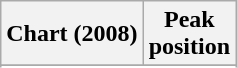<table class="wikitable sortable plainrowheaders" style="text-align:center">
<tr>
<th scope="col">Chart (2008)</th>
<th scope="col">Peak<br>position</th>
</tr>
<tr>
</tr>
<tr>
</tr>
<tr>
</tr>
</table>
